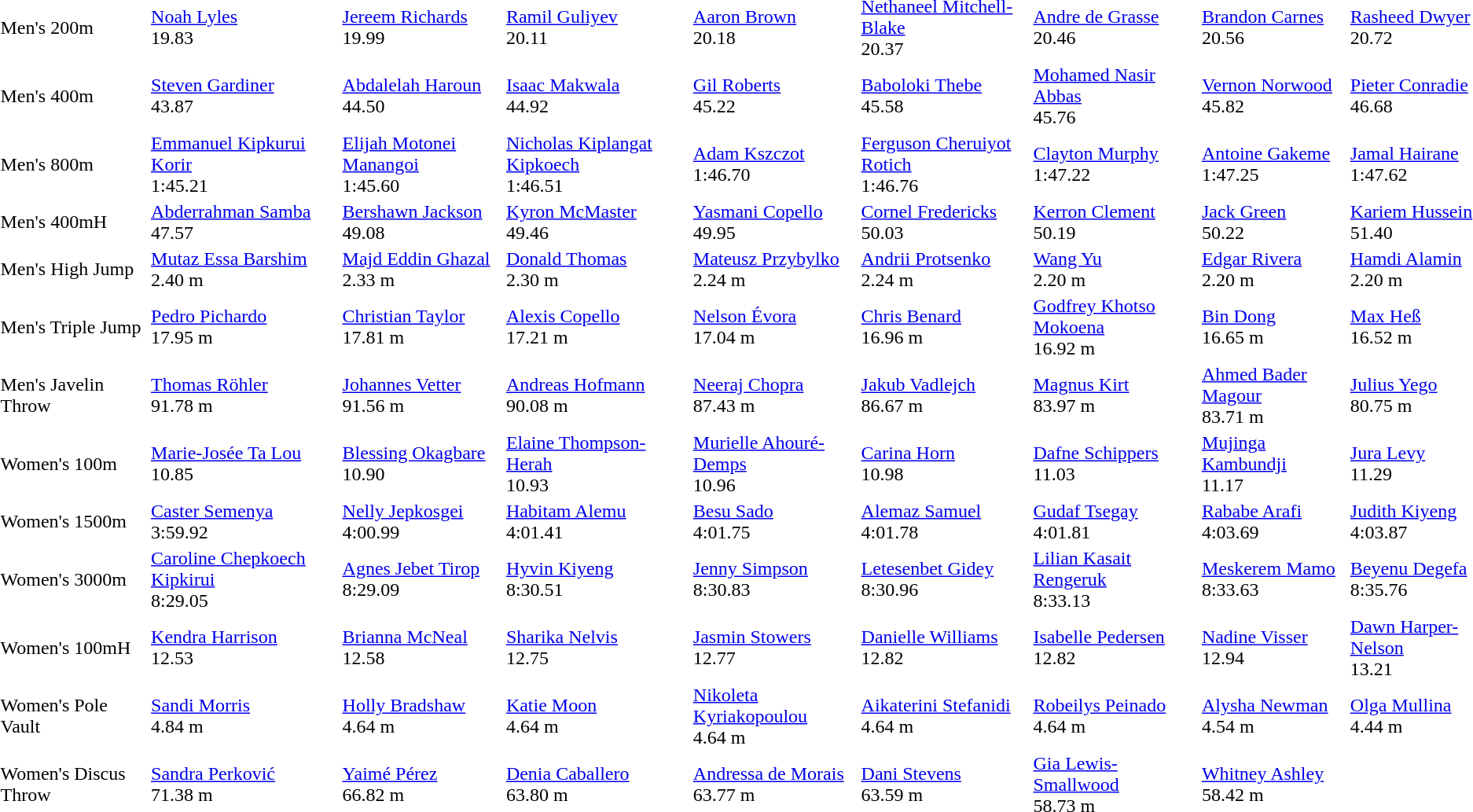<table>
<tr>
<td>Men's 200m<br></td>
<td><a href='#'>Noah Lyles</a><br>  19.83</td>
<td><a href='#'>Jereem Richards</a><br>  19.99</td>
<td><a href='#'>Ramil Guliyev</a><br>  20.11</td>
<td><a href='#'>Aaron Brown</a><br>  20.18</td>
<td><a href='#'>Nethaneel Mitchell-Blake</a><br>  20.37</td>
<td><a href='#'>Andre de Grasse</a><br>  20.46</td>
<td><a href='#'>Brandon Carnes</a><br>  20.56</td>
<td><a href='#'>Rasheed Dwyer</a><br>  20.72</td>
</tr>
<tr>
<td>Men's 400m</td>
<td><a href='#'>Steven Gardiner</a><br>  43.87</td>
<td><a href='#'>Abdalelah Haroun</a><br>  44.50</td>
<td><a href='#'>Isaac Makwala</a><br>  44.92</td>
<td><a href='#'>Gil Roberts</a><br>  45.22</td>
<td><a href='#'>Baboloki Thebe</a><br>  45.58</td>
<td><a href='#'>Mohamed Nasir Abbas</a><br>  45.76</td>
<td><a href='#'>Vernon Norwood</a><br>  45.82</td>
<td><a href='#'>Pieter Conradie</a><br>  46.68</td>
</tr>
<tr>
<td>Men's 800m</td>
<td><a href='#'>Emmanuel Kipkurui Korir</a><br>  1:45.21</td>
<td><a href='#'>Elijah Motonei Manangoi</a><br>  1:45.60</td>
<td><a href='#'>Nicholas Kiplangat Kipkoech</a><br>  1:46.51</td>
<td><a href='#'>Adam Kszczot</a><br>  1:46.70</td>
<td><a href='#'>Ferguson Cheruiyot Rotich</a><br>  1:46.76</td>
<td><a href='#'>Clayton Murphy</a><br>  1:47.22</td>
<td><a href='#'>Antoine Gakeme</a><br>  1:47.25</td>
<td><a href='#'>Jamal Hairane</a><br>  1:47.62</td>
</tr>
<tr>
<td>Men's 400mH</td>
<td><a href='#'>Abderrahman Samba</a><br>  47.57</td>
<td><a href='#'>Bershawn Jackson</a><br>  49.08</td>
<td><a href='#'>Kyron McMaster</a><br>  49.46</td>
<td><a href='#'>Yasmani Copello</a><br>  49.95</td>
<td><a href='#'>Cornel Fredericks</a><br>  50.03</td>
<td><a href='#'>Kerron Clement</a><br>  50.19</td>
<td><a href='#'>Jack Green</a><br>  50.22</td>
<td><a href='#'>Kariem Hussein</a><br>  51.40</td>
</tr>
<tr>
<td>Men's High Jump</td>
<td><a href='#'>Mutaz Essa Barshim</a><br>  2.40 m</td>
<td><a href='#'>Majd Eddin Ghazal</a><br>  2.33 m</td>
<td><a href='#'>Donald Thomas</a><br>  2.30 m</td>
<td><a href='#'>Mateusz Przybylko</a><br>  2.24 m</td>
<td><a href='#'>Andrii Protsenko</a><br>  2.24 m</td>
<td><a href='#'>Wang Yu</a><br>  2.20 m</td>
<td><a href='#'>Edgar Rivera</a><br>  2.20 m</td>
<td><a href='#'>Hamdi Alamin</a><br>  2.20 m</td>
</tr>
<tr>
<td>Men's Triple Jump</td>
<td><a href='#'>Pedro Pichardo</a><br>  17.95 m</td>
<td><a href='#'>Christian Taylor</a><br>  17.81 m</td>
<td><a href='#'>Alexis Copello</a><br>  17.21 m</td>
<td><a href='#'>Nelson Évora</a><br>  17.04 m</td>
<td><a href='#'>Chris Benard</a><br>  16.96 m</td>
<td><a href='#'>Godfrey Khotso Mokoena</a><br>  16.92 m</td>
<td><a href='#'>Bin Dong</a><br>  16.65 m</td>
<td><a href='#'>Max Heß</a><br>  16.52 m</td>
</tr>
<tr>
<td>Men's Javelin Throw</td>
<td><a href='#'>Thomas Röhler</a><br>  91.78 m</td>
<td><a href='#'>Johannes Vetter</a><br>  91.56 m</td>
<td><a href='#'>Andreas Hofmann</a><br>  90.08 m</td>
<td><a href='#'>Neeraj Chopra</a><br>  87.43 m</td>
<td><a href='#'>Jakub Vadlejch</a><br>  86.67 m</td>
<td><a href='#'>Magnus Kirt</a><br>  83.97 m</td>
<td><a href='#'>Ahmed Bader Magour</a><br>  83.71 m</td>
<td><a href='#'>Julius Yego</a><br>  80.75 m</td>
</tr>
<tr>
<td>Women's 100m<br></td>
<td><a href='#'>Marie-Josée Ta Lou</a><br>  10.85</td>
<td><a href='#'>Blessing Okagbare</a><br>  10.90</td>
<td><a href='#'>Elaine Thompson-Herah</a><br>  10.93</td>
<td><a href='#'>Murielle Ahouré-Demps</a><br>  10.96</td>
<td><a href='#'>Carina Horn</a><br>  10.98</td>
<td><a href='#'>Dafne Schippers</a><br>  11.03</td>
<td><a href='#'>Mujinga Kambundji</a><br>  11.17</td>
<td><a href='#'>Jura Levy</a><br>  11.29</td>
</tr>
<tr>
<td>Women's 1500m</td>
<td><a href='#'>Caster Semenya</a><br>  3:59.92</td>
<td><a href='#'>Nelly Jepkosgei</a><br>  4:00.99</td>
<td><a href='#'>Habitam Alemu</a><br>  4:01.41</td>
<td><a href='#'>Besu Sado</a><br>  4:01.75</td>
<td><a href='#'>Alemaz Samuel</a><br>  4:01.78</td>
<td><a href='#'>Gudaf Tsegay</a><br>  4:01.81</td>
<td><a href='#'>Rababe Arafi</a><br>  4:03.69</td>
<td><a href='#'>Judith Kiyeng</a><br>  4:03.87</td>
</tr>
<tr>
<td>Women's 3000m</td>
<td><a href='#'>Caroline Chepkoech Kipkirui</a><br>  8:29.05</td>
<td><a href='#'>Agnes Jebet Tirop</a><br>  8:29.09</td>
<td><a href='#'>Hyvin Kiyeng</a><br>  8:30.51</td>
<td><a href='#'>Jenny Simpson</a><br>  8:30.83</td>
<td><a href='#'>Letesenbet Gidey</a><br>  8:30.96</td>
<td><a href='#'>Lilian Kasait Rengeruk</a><br>  8:33.13</td>
<td><a href='#'>Meskerem Mamo</a><br>  8:33.63</td>
<td><a href='#'>Beyenu Degefa</a><br>  8:35.76</td>
</tr>
<tr>
<td>Women's 100mH<br></td>
<td><a href='#'>Kendra Harrison</a><br>  12.53</td>
<td><a href='#'>Brianna McNeal</a><br>  12.58</td>
<td><a href='#'>Sharika Nelvis</a><br>  12.75</td>
<td><a href='#'>Jasmin Stowers</a><br>  12.77</td>
<td><a href='#'>Danielle Williams</a><br>  12.82</td>
<td><a href='#'>Isabelle Pedersen</a><br>  12.82</td>
<td><a href='#'>Nadine Visser</a><br>  12.94</td>
<td><a href='#'>Dawn Harper-Nelson</a><br>  13.21</td>
</tr>
<tr>
<td>Women's Pole Vault</td>
<td><a href='#'>Sandi Morris</a><br>  4.84 m</td>
<td><a href='#'>Holly Bradshaw</a><br>  4.64 m</td>
<td><a href='#'>Katie Moon</a><br>  4.64 m</td>
<td><a href='#'>Nikoleta Kyriakopoulou</a><br>  4.64 m</td>
<td><a href='#'>Aikaterini Stefanidi</a><br>  4.64 m</td>
<td><a href='#'>Robeilys Peinado</a><br>  4.64 m</td>
<td><a href='#'>Alysha Newman</a><br>  4.54 m</td>
<td><a href='#'>Olga Mullina</a><br>  4.44 m</td>
</tr>
<tr>
<td>Women's Discus Throw</td>
<td><a href='#'>Sandra Perković</a><br>  71.38 m</td>
<td><a href='#'>Yaimé Pérez</a><br>  66.82 m</td>
<td><a href='#'>Denia Caballero</a><br>  63.80 m</td>
<td><a href='#'>Andressa de Morais</a><br>  63.77 m</td>
<td><a href='#'>Dani Stevens</a><br>  63.59 m</td>
<td><a href='#'>Gia Lewis-Smallwood</a><br>  58.73 m</td>
<td><a href='#'>Whitney Ashley</a><br>  58.42 m</td>
</tr>
</table>
